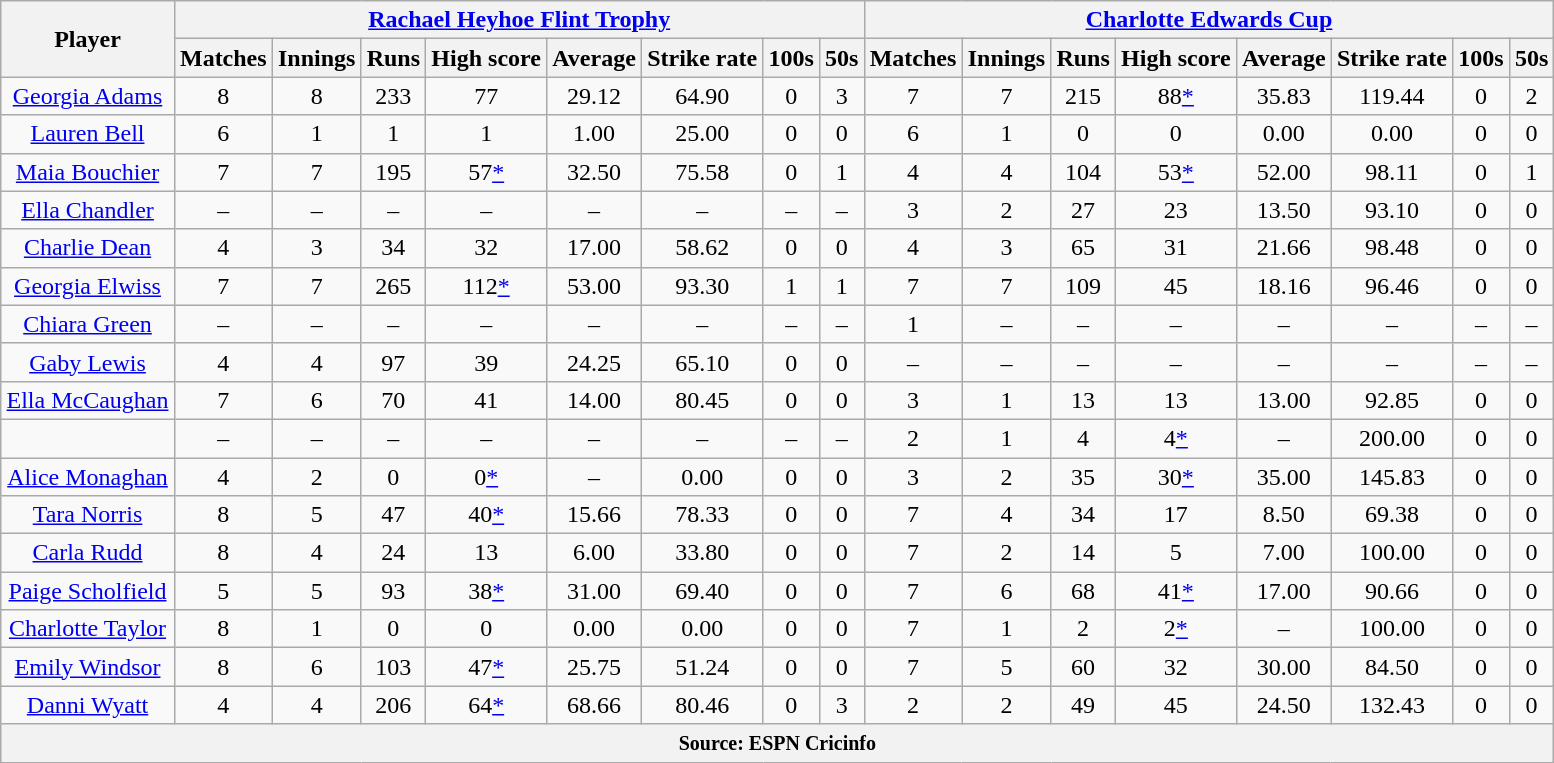<table class="wikitable" style="text-align:center; width:82%;">
<tr>
<th rowspan=2>Player</th>
<th colspan=8><a href='#'>Rachael Heyhoe Flint Trophy</a></th>
<th colspan=8><a href='#'>Charlotte Edwards Cup</a></th>
</tr>
<tr>
<th>Matches</th>
<th>Innings</th>
<th>Runs</th>
<th>High score</th>
<th>Average</th>
<th>Strike rate</th>
<th>100s</th>
<th>50s</th>
<th>Matches</th>
<th>Innings</th>
<th>Runs</th>
<th>High score</th>
<th>Average</th>
<th>Strike rate</th>
<th>100s</th>
<th>50s</th>
</tr>
<tr>
<td><a href='#'>Georgia Adams</a></td>
<td>8</td>
<td>8</td>
<td>233</td>
<td>77</td>
<td>29.12</td>
<td>64.90</td>
<td>0</td>
<td>3</td>
<td>7</td>
<td>7</td>
<td>215</td>
<td>88<a href='#'>*</a></td>
<td>35.83</td>
<td>119.44</td>
<td>0</td>
<td>2</td>
</tr>
<tr>
<td><a href='#'>Lauren Bell</a></td>
<td>6</td>
<td>1</td>
<td>1</td>
<td>1</td>
<td>1.00</td>
<td>25.00</td>
<td>0</td>
<td>0</td>
<td>6</td>
<td>1</td>
<td>0</td>
<td>0</td>
<td>0.00</td>
<td>0.00</td>
<td>0</td>
<td>0</td>
</tr>
<tr>
<td><a href='#'>Maia Bouchier</a></td>
<td>7</td>
<td>7</td>
<td>195</td>
<td>57<a href='#'>*</a></td>
<td>32.50</td>
<td>75.58</td>
<td>0</td>
<td>1</td>
<td>4</td>
<td>4</td>
<td>104</td>
<td>53<a href='#'>*</a></td>
<td>52.00</td>
<td>98.11</td>
<td>0</td>
<td>1</td>
</tr>
<tr>
<td><a href='#'>Ella Chandler</a></td>
<td>–</td>
<td>–</td>
<td>–</td>
<td>–</td>
<td>–</td>
<td>–</td>
<td>–</td>
<td>–</td>
<td>3</td>
<td>2</td>
<td>27</td>
<td>23</td>
<td>13.50</td>
<td>93.10</td>
<td>0</td>
<td>0</td>
</tr>
<tr>
<td><a href='#'>Charlie Dean</a></td>
<td>4</td>
<td>3</td>
<td>34</td>
<td>32</td>
<td>17.00</td>
<td>58.62</td>
<td>0</td>
<td>0</td>
<td>4</td>
<td>3</td>
<td>65</td>
<td>31</td>
<td>21.66</td>
<td>98.48</td>
<td>0</td>
<td>0</td>
</tr>
<tr>
<td><a href='#'>Georgia Elwiss</a></td>
<td>7</td>
<td>7</td>
<td>265</td>
<td>112<a href='#'>*</a></td>
<td>53.00</td>
<td>93.30</td>
<td>1</td>
<td>1</td>
<td>7</td>
<td>7</td>
<td>109</td>
<td>45</td>
<td>18.16</td>
<td>96.46</td>
<td>0</td>
<td>0</td>
</tr>
<tr>
<td><a href='#'>Chiara Green</a></td>
<td>–</td>
<td>–</td>
<td>–</td>
<td>–</td>
<td>–</td>
<td>–</td>
<td>–</td>
<td>–</td>
<td>1</td>
<td>–</td>
<td>–</td>
<td>–</td>
<td>–</td>
<td>–</td>
<td>–</td>
<td>–</td>
</tr>
<tr>
<td><a href='#'>Gaby Lewis</a></td>
<td>4</td>
<td>4</td>
<td>97</td>
<td>39</td>
<td>24.25</td>
<td>65.10</td>
<td>0</td>
<td>0</td>
<td>–</td>
<td>–</td>
<td>–</td>
<td>–</td>
<td>–</td>
<td>–</td>
<td>–</td>
<td>–</td>
</tr>
<tr>
<td><a href='#'>Ella McCaughan</a></td>
<td>7</td>
<td>6</td>
<td>70</td>
<td>41</td>
<td>14.00</td>
<td>80.45</td>
<td>0</td>
<td>0</td>
<td>3</td>
<td>1</td>
<td>13</td>
<td>13</td>
<td>13.00</td>
<td>92.85</td>
<td>0</td>
<td>0</td>
</tr>
<tr>
<td></td>
<td>–</td>
<td>–</td>
<td>–</td>
<td>–</td>
<td>–</td>
<td>–</td>
<td>–</td>
<td>–</td>
<td>2</td>
<td>1</td>
<td>4</td>
<td>4<a href='#'>*</a></td>
<td>–</td>
<td>200.00</td>
<td>0</td>
<td>0</td>
</tr>
<tr>
<td><a href='#'>Alice Monaghan</a></td>
<td>4</td>
<td>2</td>
<td>0</td>
<td>0<a href='#'>*</a></td>
<td>–</td>
<td>0.00</td>
<td>0</td>
<td>0</td>
<td>3</td>
<td>2</td>
<td>35</td>
<td>30<a href='#'>*</a></td>
<td>35.00</td>
<td>145.83</td>
<td>0</td>
<td>0</td>
</tr>
<tr>
<td><a href='#'>Tara Norris</a></td>
<td>8</td>
<td>5</td>
<td>47</td>
<td>40<a href='#'>*</a></td>
<td>15.66</td>
<td>78.33</td>
<td>0</td>
<td>0</td>
<td>7</td>
<td>4</td>
<td>34</td>
<td>17</td>
<td>8.50</td>
<td>69.38</td>
<td>0</td>
<td>0</td>
</tr>
<tr>
<td><a href='#'>Carla Rudd</a></td>
<td>8</td>
<td>4</td>
<td>24</td>
<td>13</td>
<td>6.00</td>
<td>33.80</td>
<td>0</td>
<td>0</td>
<td>7</td>
<td>2</td>
<td>14</td>
<td>5</td>
<td>7.00</td>
<td>100.00</td>
<td>0</td>
<td>0</td>
</tr>
<tr>
<td><a href='#'>Paige Scholfield</a></td>
<td>5</td>
<td>5</td>
<td>93</td>
<td>38<a href='#'>*</a></td>
<td>31.00</td>
<td>69.40</td>
<td>0</td>
<td>0</td>
<td>7</td>
<td>6</td>
<td>68</td>
<td>41<a href='#'>*</a></td>
<td>17.00</td>
<td>90.66</td>
<td>0</td>
<td>0</td>
</tr>
<tr>
<td><a href='#'>Charlotte Taylor</a></td>
<td>8</td>
<td>1</td>
<td>0</td>
<td>0</td>
<td>0.00</td>
<td>0.00</td>
<td>0</td>
<td>0</td>
<td>7</td>
<td>1</td>
<td>2</td>
<td>2<a href='#'>*</a></td>
<td>–</td>
<td>100.00</td>
<td>0</td>
<td>0</td>
</tr>
<tr>
<td><a href='#'>Emily Windsor</a></td>
<td>8</td>
<td>6</td>
<td>103</td>
<td>47<a href='#'>*</a></td>
<td>25.75</td>
<td>51.24</td>
<td>0</td>
<td>0</td>
<td>7</td>
<td>5</td>
<td>60</td>
<td>32</td>
<td>30.00</td>
<td>84.50</td>
<td>0</td>
<td>0</td>
</tr>
<tr>
<td><a href='#'>Danni Wyatt</a></td>
<td>4</td>
<td>4</td>
<td>206</td>
<td>64<a href='#'>*</a></td>
<td>68.66</td>
<td>80.46</td>
<td>0</td>
<td>3</td>
<td>2</td>
<td>2</td>
<td>49</td>
<td>45</td>
<td>24.50</td>
<td>132.43</td>
<td>0</td>
<td>0</td>
</tr>
<tr>
<th colspan="17"><small>Source: ESPN Cricinfo</small></th>
</tr>
</table>
